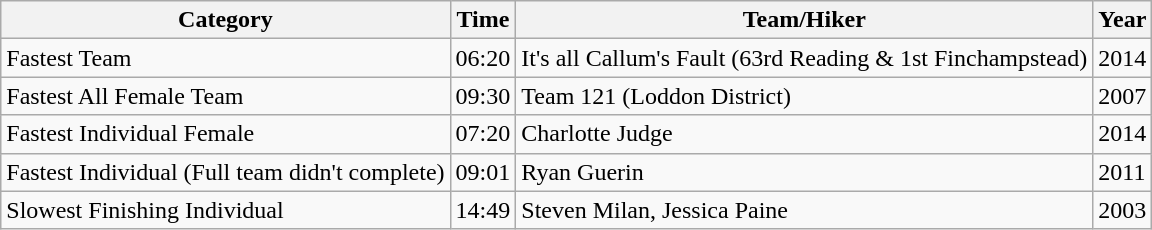<table class="wikitable">
<tr>
<th>Category</th>
<th>Time</th>
<th>Team/Hiker</th>
<th>Year</th>
</tr>
<tr>
<td>Fastest Team</td>
<td>06:20</td>
<td>It's all Callum's Fault (63rd Reading & 1st Finchampstead)</td>
<td>2014</td>
</tr>
<tr>
<td>Fastest All Female Team</td>
<td>09:30</td>
<td>Team 121 (Loddon District)</td>
<td>2007</td>
</tr>
<tr>
<td>Fastest Individual Female</td>
<td>07:20</td>
<td>Charlotte Judge</td>
<td>2014</td>
</tr>
<tr>
<td>Fastest Individual (Full team didn't complete)</td>
<td>09:01</td>
<td>Ryan Guerin</td>
<td>2011</td>
</tr>
<tr>
<td>Slowest Finishing Individual</td>
<td>14:49</td>
<td>Steven Milan, Jessica Paine</td>
<td>2003</td>
</tr>
</table>
